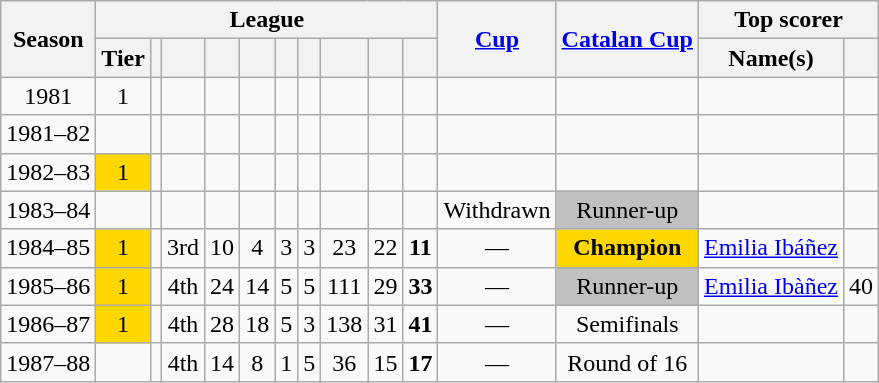<table class="wikitable" style="text-align: center;">
<tr>
<th rowspan="2">Season</th>
<th colspan="10">League</th>
<th rowspan="2"><a href='#'>Cup</a></th>
<th rowspan="2"><a href='#'>Catalan Cup</a></th>
<th colspan="2">Top scorer</th>
</tr>
<tr>
<th>Tier</th>
<th></th>
<th></th>
<th></th>
<th></th>
<th></th>
<th></th>
<th></th>
<th></th>
<th></th>
<th>Name(s)</th>
<th></th>
</tr>
<tr>
<td>1981</td>
<td>1</td>
<td></td>
<td></td>
<td></td>
<td></td>
<td></td>
<td></td>
<td></td>
<td></td>
<td></td>
<td></td>
<td></td>
<td></td>
<td></td>
</tr>
<tr>
<td>1981–82</td>
<td></td>
<td></td>
<td></td>
<td></td>
<td></td>
<td></td>
<td></td>
<td></td>
<td></td>
<td></td>
<td></td>
<td></td>
<td></td>
<td></td>
</tr>
<tr>
<td>1982–83</td>
<td bgcolor="gold">1</td>
<td></td>
<td></td>
<td></td>
<td></td>
<td></td>
<td></td>
<td></td>
<td></td>
<td></td>
<td></td>
<td></td>
<td></td>
<td></td>
</tr>
<tr>
<td>1983–84</td>
<td></td>
<td></td>
<td></td>
<td></td>
<td></td>
<td></td>
<td></td>
<td></td>
<td></td>
<td></td>
<td>Withdrawn</td>
<td bgcolor="silver">Runner-up</td>
<td></td>
<td></td>
</tr>
<tr>
<td>1984–85</td>
<td bgcolor="gold">1</td>
<td></td>
<td>3rd</td>
<td>10</td>
<td>4</td>
<td>3</td>
<td>3</td>
<td>23</td>
<td>22</td>
<td><strong>11</strong></td>
<td>—</td>
<td bgcolor="gold"><strong>Champion</strong></td>
<td align="left"> <a href='#'>Emilia Ibáñez</a></td>
<td></td>
</tr>
<tr>
<td>1985–86</td>
<td bgcolor="gold">1</td>
<td></td>
<td>4th</td>
<td>24</td>
<td>14</td>
<td>5</td>
<td>5</td>
<td>111</td>
<td>29</td>
<td><strong>33</strong></td>
<td>—</td>
<td bgcolor="silver">Runner-up</td>
<td align="left"> <a href='#'>Emilia Ibàñez</a></td>
<td>40</td>
</tr>
<tr>
<td>1986–87</td>
<td bgcolor="gold">1</td>
<td></td>
<td>4th</td>
<td>28</td>
<td>18</td>
<td>5</td>
<td>3</td>
<td>138</td>
<td>31</td>
<td><strong>41</strong></td>
<td>—</td>
<td>Semifinals</td>
<td></td>
<td></td>
</tr>
<tr>
<td>1987–88</td>
<td></td>
<td></td>
<td>4th</td>
<td>14</td>
<td>8</td>
<td>1</td>
<td>5</td>
<td>36</td>
<td>15</td>
<td><strong>17</strong></td>
<td>—</td>
<td>Round of 16</td>
<td></td>
<td></td>
</tr>
</table>
